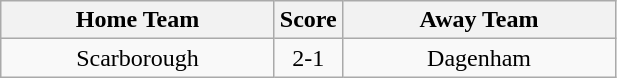<table class="wikitable" style="text-align:center;">
<tr>
<th width=175>Home Team</th>
<th width=20>Score</th>
<th width=175>Away Team</th>
</tr>
<tr>
<td>Scarborough</td>
<td>2-1</td>
<td>Dagenham</td>
</tr>
</table>
